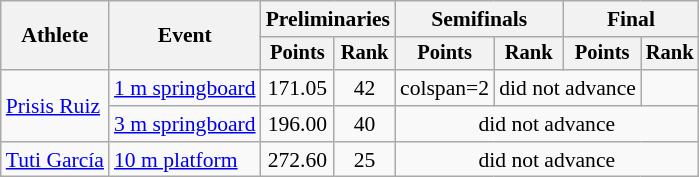<table class=wikitable style="font-size:90%;">
<tr>
<th rowspan="2">Athlete</th>
<th rowspan="2">Event</th>
<th colspan="2">Preliminaries</th>
<th colspan="2">Semifinals</th>
<th colspan="2">Final</th>
</tr>
<tr style="font-size:95%">
<th>Points</th>
<th>Rank</th>
<th>Points</th>
<th>Rank</th>
<th>Points</th>
<th>Rank</th>
</tr>
<tr align=center>
<td align=left rowspan=2><a href='#'>Prisis Ruiz</a></td>
<td align=left><a href='#'>1 m springboard</a></td>
<td>171.05</td>
<td>42</td>
<td>colspan=2 </td>
<td colspan=2>did not advance</td>
</tr>
<tr align=center>
<td align=left><a href='#'>3 m springboard</a></td>
<td>196.00</td>
<td>40</td>
<td colspan=4>did not advance</td>
</tr>
<tr align=center>
<td align=left><a href='#'>Tuti García</a></td>
<td align=left><a href='#'>10 m platform</a></td>
<td>272.60</td>
<td>25</td>
<td colspan=4>did not advance</td>
</tr>
</table>
